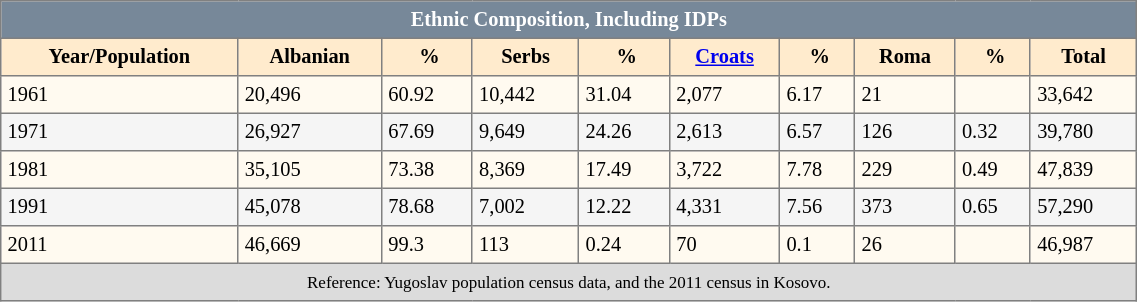<table border="2" cellspacing="0" cellpadding="4" rules="all" width="60%" style="clear:all; margin:5px 0 0em 0em; border-style: solid; border-width: 1px; border-collapse:collapse; font-size:85%; empty-cells:show">
<tr>
<td colspan="14" align=center style="background:#778899; color:white"><strong>Ethnic Composition, Including IDPs</strong></td>
</tr>
<tr bgcolor="#FFEBCD">
<th>Year/Population</th>
<th>Albanian</th>
<th> %</th>
<th>Serbs</th>
<th> %</th>
<th><a href='#'>Croats</a></th>
<th> %</th>
<th>Roma</th>
<th> %</th>
<th>Total</th>
</tr>
<tr bgcolor="#fffaf0">
<td>1961</td>
<td>20,496</td>
<td>60.92</td>
<td>10,442</td>
<td>31.04</td>
<td>2,077</td>
<td>6.17</td>
<td>21</td>
<td></td>
<td>33,642</td>
</tr>
<tr bgcolor="#f5f5f5">
<td>1971</td>
<td>26,927</td>
<td>67.69</td>
<td>9,649</td>
<td>24.26</td>
<td>2,613</td>
<td>6.57</td>
<td>126</td>
<td>0.32</td>
<td>39,780</td>
</tr>
<tr bgcolor="#fffaf0">
<td>1981</td>
<td>35,105</td>
<td>73.38</td>
<td>8,369</td>
<td>17.49</td>
<td>3,722</td>
<td>7.78</td>
<td>229</td>
<td>0.49</td>
<td>47,839</td>
</tr>
<tr bgcolor="#f5f5f5">
<td>1991</td>
<td>45,078</td>
<td>78.68</td>
<td>7,002</td>
<td>12.22</td>
<td>4,331</td>
<td>7.56</td>
<td>373</td>
<td>0.65</td>
<td>57,290</td>
</tr>
<tr bgcolor="#fffaf0">
<td>2011</td>
<td>46,669</td>
<td>99.3</td>
<td>113</td>
<td>0.24</td>
<td>70</td>
<td>0.1</td>
<td>26</td>
<td></td>
<td>46,987</td>
</tr>
<tr>
<td colspan="14" align=center style="background:#dcdcdc;"><small>Reference: Yugoslav population census data, and the 2011 census in Kosovo.</small></td>
</tr>
</table>
